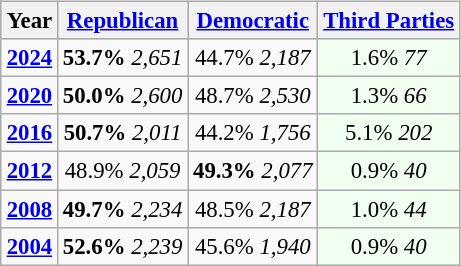<table class="wikitable" style="float:right; font-size:95%;">
<tr bgcolor=lightgrey>
<th>Year</th>
<th><a href='#'>Republican</a></th>
<th><a href='#'>Democratic</a></th>
<th><a href='#'>Third Parties</a></th>
</tr>
<tr>
<td style="text-align:center;" ><strong><a href='#'>2024</a></strong></td>
<td style="text-align:center;" ><strong>53.7%</strong> <em>2,651</em></td>
<td style="text-align:center;" >44.7% <em>2,187</em></td>
<td style="text-align:center; background:honeyDew;">1.6% <em>77</em></td>
</tr>
<tr>
<td style="text-align:center;" ><strong><a href='#'>2020</a></strong></td>
<td style="text-align:center;" ><strong>50.0%</strong> <em>2,600</em></td>
<td style="text-align:center;" >48.7% <em>2,530</em></td>
<td style="text-align:center; background:honeyDew;">1.3% <em>66</em></td>
</tr>
<tr>
<td style="text-align:center;" ><strong><a href='#'>2016</a></strong></td>
<td style="text-align:center;" ><strong>50.7%</strong> <em>2,011</em></td>
<td style="text-align:center;" >44.2% <em>1,756</em></td>
<td style="text-align:center; background:honeyDew;">5.1% <em>202</em></td>
</tr>
<tr>
<td style="text-align:center;" ><strong><a href='#'>2012</a></strong></td>
<td style="text-align:center;" >48.9% <em>2,059</em></td>
<td style="text-align:center;" ><strong>49.3%</strong> <em>2,077</em></td>
<td style="text-align:center; background:honeyDew;">0.9% <em>40</em></td>
</tr>
<tr>
<td style="text-align:center;" ><strong><a href='#'>2008</a></strong></td>
<td style="text-align:center;" ><strong>49.7%</strong> <em>2,234</em></td>
<td style="text-align:center;" >48.5% <em>2,187</em></td>
<td style="text-align:center; background:honeyDew;">1.0% <em>44</em></td>
</tr>
<tr>
<td style="text-align:center;" ><strong><a href='#'>2004</a></strong></td>
<td style="text-align:center;" ><strong>52.6%</strong> <em>2,239</em></td>
<td style="text-align:center;" >45.6% <em>1,940</em></td>
<td style="text-align:center; background:honeyDew;">0.9% <em>40</em></td>
</tr>
</table>
